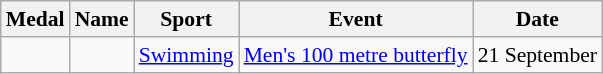<table class="wikitable sortable" style="font-size:90%">
<tr>
<th>Medal</th>
<th>Name</th>
<th>Sport</th>
<th>Event</th>
<th>Date</th>
</tr>
<tr>
<td></td>
<td></td>
<td><a href='#'>Swimming</a></td>
<td><a href='#'>Men's 100 metre butterfly</a></td>
<td>21 September</td>
</tr>
</table>
